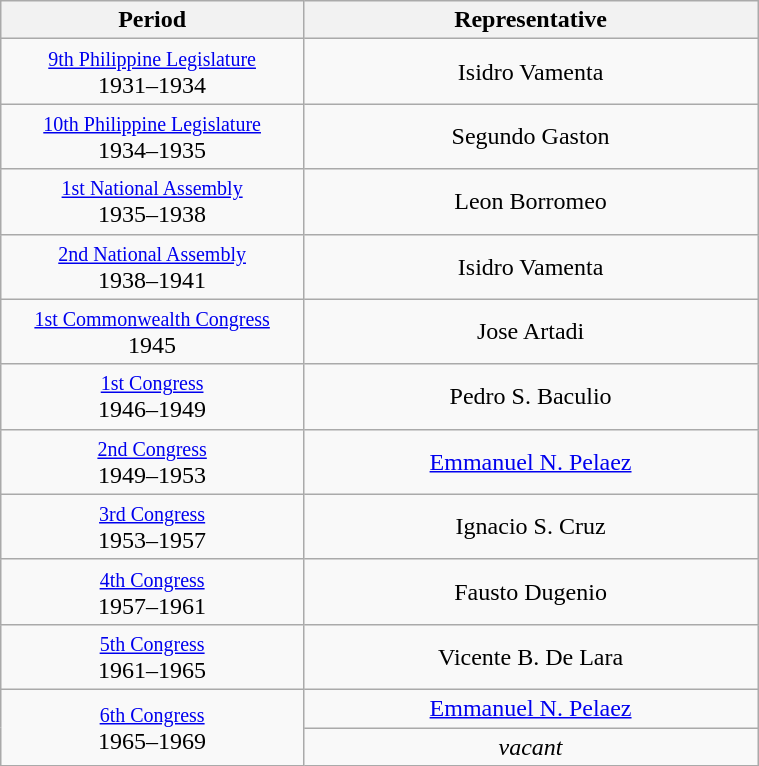<table class="wikitable" style="text-align:center; width:40%;">
<tr>
<th width="40%">Period</th>
<th>Representative</th>
</tr>
<tr>
<td><small><a href='#'>9th Philippine Legislature</a></small><br>1931–1934</td>
<td>Isidro Vamenta</td>
</tr>
<tr>
<td><small><a href='#'>10th Philippine Legislature</a></small><br>1934–1935</td>
<td>Segundo Gaston</td>
</tr>
<tr>
<td><small><a href='#'>1st National Assembly</a></small><br>1935–1938</td>
<td>Leon Borromeo</td>
</tr>
<tr>
<td><small><a href='#'>2nd National Assembly</a></small><br>1938–1941</td>
<td>Isidro Vamenta</td>
</tr>
<tr>
<td><small><a href='#'>1st Commonwealth Congress</a></small><br>1945</td>
<td>Jose Artadi</td>
</tr>
<tr>
<td><small><a href='#'>1st Congress</a></small><br>1946–1949</td>
<td>Pedro S. Baculio</td>
</tr>
<tr>
<td><small><a href='#'>2nd Congress</a></small><br>1949–1953</td>
<td><a href='#'>Emmanuel N. Pelaez</a></td>
</tr>
<tr>
<td><small><a href='#'>3rd Congress</a></small><br>1953–1957</td>
<td>Ignacio S. Cruz</td>
</tr>
<tr>
<td><small><a href='#'>4th Congress</a></small><br>1957–1961</td>
<td>Fausto Dugenio</td>
</tr>
<tr>
<td><small><a href='#'>5th Congress</a></small><br>1961–1965</td>
<td>Vicente B. De Lara</td>
</tr>
<tr>
<td rowspan="2"><small><a href='#'>6th Congress</a></small><br>1965–1969</td>
<td><a href='#'>Emmanuel N. Pelaez</a></td>
</tr>
<tr>
<td><em>vacant</em></td>
</tr>
</table>
